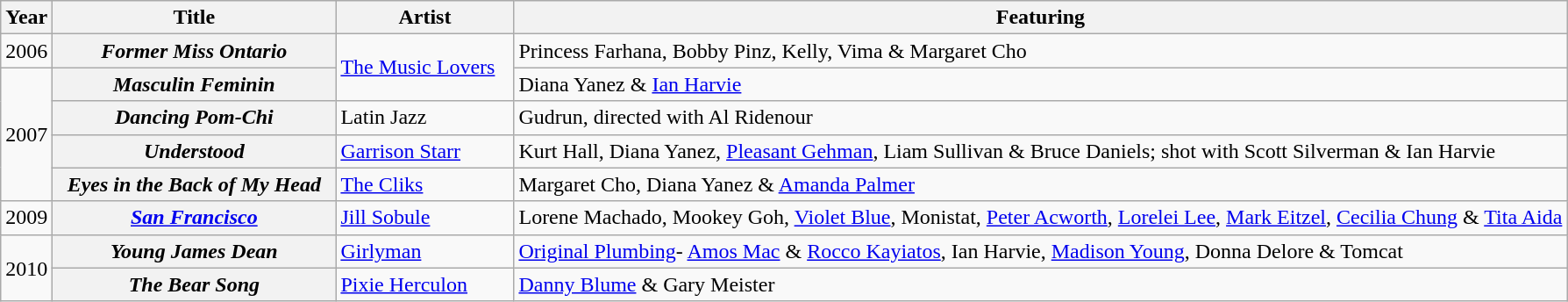<table class="wikitable plainrowheaders">
<tr>
<th scope="col" style="">Year</th>
<th scope="col" style="width:13em">Title</th>
<th scope="col" style="width:8em">Artist</th>
<th scope="col" style="">Featuring</th>
</tr>
<tr>
<td>2006</td>
<th scope="row"><em>Former Miss Ontario</em></th>
<td rowspan="2"><a href='#'>The Music Lovers</a></td>
<td>Princess Farhana, Bobby Pinz, Kelly, Vima & Margaret Cho</td>
</tr>
<tr>
<td rowspan="4">2007</td>
<th scope="row"><em>Masculin Feminin</em></th>
<td>Diana Yanez & <a href='#'>Ian Harvie</a></td>
</tr>
<tr>
<th scope="row"><em>Dancing Pom-Chi</em></th>
<td>Latin Jazz</td>
<td>Gudrun, directed with Al Ridenour</td>
</tr>
<tr>
<th scope="row"><em>Understood</em></th>
<td><a href='#'>Garrison Starr</a></td>
<td>Kurt Hall, Diana Yanez, <a href='#'>Pleasant Gehman</a>, Liam Sullivan & Bruce Daniels; shot with Scott Silverman & Ian Harvie</td>
</tr>
<tr>
<th scope="row"><em>Eyes in the Back of My Head</em></th>
<td><a href='#'>The Cliks</a></td>
<td>Margaret Cho, Diana Yanez & <a href='#'>Amanda Palmer</a></td>
</tr>
<tr>
<td>2009</td>
<th scope="row"><em><a href='#'>San Francisco</a></em></th>
<td><a href='#'>Jill Sobule</a></td>
<td>Lorene Machado, Mookey Goh, <a href='#'>Violet Blue</a>, Monistat, <a href='#'>Peter Acworth</a>, <a href='#'>Lorelei Lee</a>, <a href='#'>Mark Eitzel</a>, <a href='#'>Cecilia Chung</a> & <a href='#'>Tita Aida</a></td>
</tr>
<tr>
<td rowspan="2">2010</td>
<th scope="row"><em>Young James Dean</em></th>
<td><a href='#'>Girlyman</a></td>
<td><a href='#'>Original Plumbing</a>- <a href='#'>Amos Mac</a> & <a href='#'>Rocco Kayiatos</a>, Ian Harvie, <a href='#'>Madison Young</a>, Donna Delore & Tomcat</td>
</tr>
<tr>
<th scope="row"><em>The Bear Song</em></th>
<td><a href='#'>Pixie Herculon</a></td>
<td><a href='#'>Danny Blume</a> & Gary Meister</td>
</tr>
</table>
